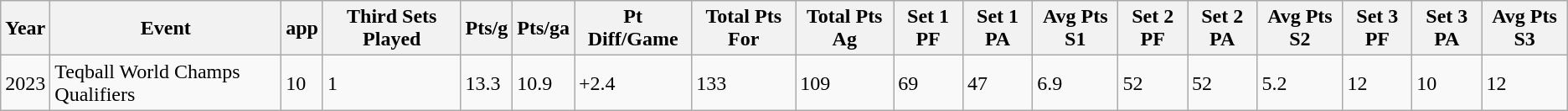<table class="wikitable">
<tr>
<th>Year</th>
<th>Event</th>
<th>app</th>
<th>Third Sets Played</th>
<th>Pts/g</th>
<th>Pts/ga</th>
<th>Pt Diff/Game</th>
<th>Total Pts For</th>
<th>Total Pts Ag</th>
<th>Set 1 PF</th>
<th>Set 1 PA</th>
<th>Avg Pts S1</th>
<th>Set 2 PF</th>
<th>Set 2 PA</th>
<th>Avg Pts S2</th>
<th>Set 3 PF</th>
<th>Set 3 PA</th>
<th>Avg Pts S3</th>
</tr>
<tr>
<td>2023</td>
<td>Teqball World Champs Qualifiers</td>
<td>10</td>
<td>1</td>
<td>13.3</td>
<td>10.9</td>
<td>+2.4</td>
<td>133</td>
<td>109</td>
<td>69</td>
<td>47</td>
<td>6.9</td>
<td>52</td>
<td>52</td>
<td>5.2</td>
<td>12</td>
<td>10</td>
<td>12</td>
</tr>
</table>
